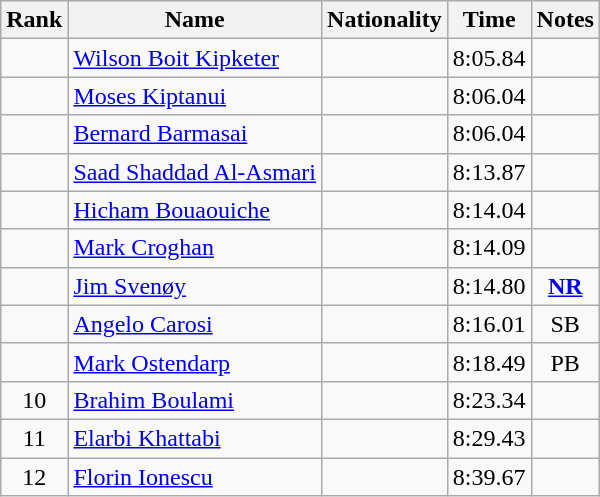<table class="wikitable sortable" style="text-align:center">
<tr>
<th>Rank</th>
<th>Name</th>
<th>Nationality</th>
<th>Time</th>
<th>Notes</th>
</tr>
<tr>
<td></td>
<td align="left"><a href='#'>Wilson Boit Kipketer</a></td>
<td align=left></td>
<td>8:05.84</td>
<td></td>
</tr>
<tr>
<td></td>
<td align="left"><a href='#'>Moses Kiptanui</a></td>
<td align=left></td>
<td>8:06.04</td>
<td></td>
</tr>
<tr>
<td></td>
<td align="left"><a href='#'>Bernard Barmasai</a></td>
<td align=left></td>
<td>8:06.04</td>
<td></td>
</tr>
<tr>
<td></td>
<td align="left"><a href='#'>Saad Shaddad Al-Asmari</a></td>
<td align=left></td>
<td>8:13.87</td>
<td></td>
</tr>
<tr>
<td></td>
<td align="left"><a href='#'>Hicham Bouaouiche</a></td>
<td align=left></td>
<td>8:14.04</td>
<td></td>
</tr>
<tr>
<td></td>
<td align="left"><a href='#'>Mark Croghan</a></td>
<td align=left></td>
<td>8:14.09</td>
<td></td>
</tr>
<tr>
<td></td>
<td align="left"><a href='#'>Jim Svenøy</a></td>
<td align=left></td>
<td>8:14.80</td>
<td><strong><a href='#'>NR</a></strong></td>
</tr>
<tr>
<td></td>
<td align="left"><a href='#'>Angelo Carosi</a></td>
<td align=left></td>
<td>8:16.01</td>
<td>SB</td>
</tr>
<tr>
<td></td>
<td align="left"><a href='#'>Mark Ostendarp</a></td>
<td align=left></td>
<td>8:18.49</td>
<td>PB</td>
</tr>
<tr>
<td>10</td>
<td align="left"><a href='#'>Brahim Boulami</a></td>
<td align=left></td>
<td>8:23.34</td>
<td></td>
</tr>
<tr>
<td>11</td>
<td align="left"><a href='#'>Elarbi Khattabi</a></td>
<td align=left></td>
<td>8:29.43</td>
<td></td>
</tr>
<tr>
<td>12</td>
<td align="left"><a href='#'>Florin Ionescu</a></td>
<td align=left></td>
<td>8:39.67</td>
<td></td>
</tr>
</table>
